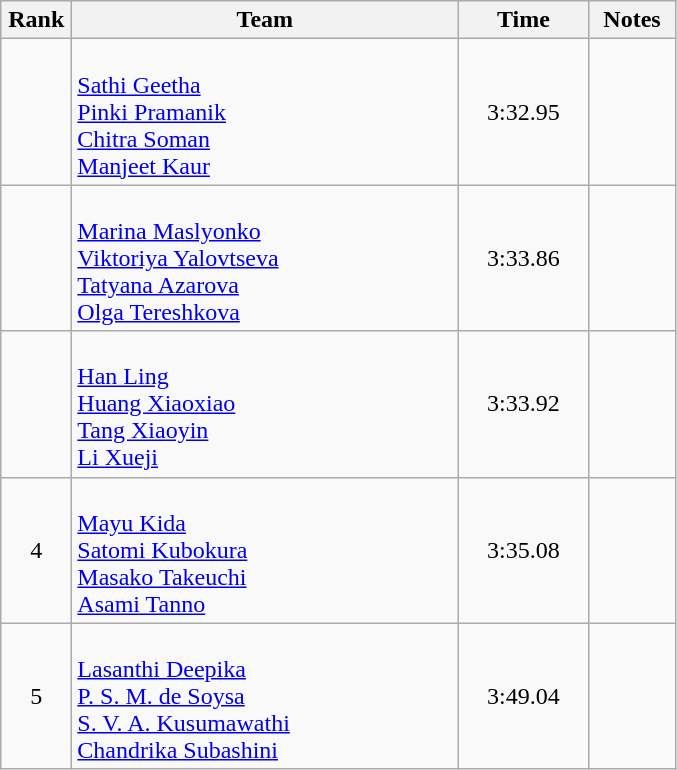<table class="wikitable" style="text-align:center">
<tr>
<th width=40>Rank</th>
<th width=250>Team</th>
<th width=80>Time</th>
<th width=50>Notes</th>
</tr>
<tr>
<td></td>
<td align=left><br><a href='#'>Sathi Geetha</a><br><a href='#'>Pinki Pramanik</a><br><a href='#'>Chitra Soman</a><br><a href='#'>Manjeet Kaur</a></td>
<td>3:32.95</td>
<td></td>
</tr>
<tr>
<td></td>
<td align=left><br><a href='#'>Marina Maslyonko</a><br><a href='#'>Viktoriya Yalovtseva</a><br><a href='#'>Tatyana Azarova</a><br><a href='#'>Olga Tereshkova</a></td>
<td>3:33.86</td>
<td></td>
</tr>
<tr>
<td></td>
<td align=left><br><a href='#'>Han Ling</a><br><a href='#'>Huang Xiaoxiao</a><br><a href='#'>Tang Xiaoyin</a><br><a href='#'>Li Xueji</a></td>
<td>3:33.92</td>
<td></td>
</tr>
<tr>
<td>4</td>
<td align=left><br><a href='#'>Mayu Kida</a><br><a href='#'>Satomi Kubokura</a><br><a href='#'>Masako Takeuchi</a><br><a href='#'>Asami Tanno</a></td>
<td>3:35.08</td>
<td></td>
</tr>
<tr>
<td>5</td>
<td align=left><br><a href='#'>Lasanthi Deepika</a><br><a href='#'>P. S. M. de Soysa</a><br><a href='#'>S. V. A. Kusumawathi</a><br><a href='#'>Chandrika Subashini</a></td>
<td>3:49.04</td>
<td></td>
</tr>
</table>
